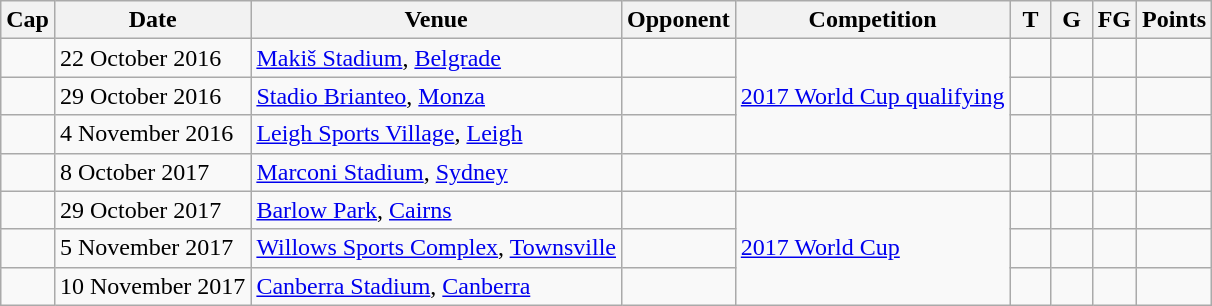<table class="wikitable">
<tr>
<th>Cap</th>
<th>Date</th>
<th>Venue</th>
<th>Opponent</th>
<th>Competition</th>
<th width=20px>T</th>
<th width=20px>G</th>
<th width=20px>FG</th>
<th>Points</th>
</tr>
<tr>
<td></td>
<td>22 October 2016</td>
<td><a href='#'>Makiš Stadium</a>, <a href='#'>Belgrade</a></td>
<td></td>
<td rowspan=3><a href='#'>2017 World Cup qualifying</a></td>
<td></td>
<td></td>
<td></td>
<td></td>
</tr>
<tr>
<td></td>
<td>29 October 2016</td>
<td><a href='#'>Stadio Brianteo</a>, <a href='#'>Monza</a></td>
<td></td>
<td></td>
<td></td>
<td></td>
<td></td>
</tr>
<tr>
<td></td>
<td>4 November 2016</td>
<td><a href='#'>Leigh Sports Village</a>, <a href='#'>Leigh</a></td>
<td></td>
<td></td>
<td></td>
<td></td>
<td></td>
</tr>
<tr>
<td></td>
<td>8 October 2017</td>
<td><a href='#'>Marconi Stadium</a>, <a href='#'>Sydney</a></td>
<td></td>
<td></td>
<td></td>
<td></td>
<td></td>
<td></td>
</tr>
<tr>
<td></td>
<td>29 October 2017</td>
<td><a href='#'>Barlow Park</a>, <a href='#'>Cairns</a></td>
<td></td>
<td rowspan=3><a href='#'>2017 World Cup</a></td>
<td></td>
<td></td>
<td></td>
<td></td>
</tr>
<tr>
<td></td>
<td>5 November 2017</td>
<td><a href='#'>Willows Sports Complex</a>, <a href='#'>Townsville</a></td>
<td></td>
<td></td>
<td></td>
<td></td>
<td></td>
</tr>
<tr>
<td></td>
<td>10 November 2017</td>
<td><a href='#'>Canberra Stadium</a>, <a href='#'>Canberra</a></td>
<td></td>
<td></td>
<td></td>
<td></td>
<td></td>
</tr>
</table>
